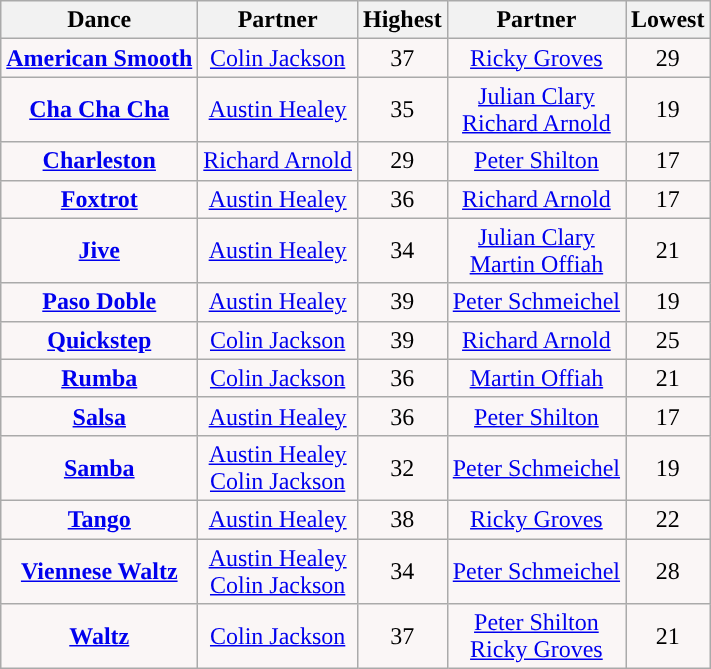<table class="wikitable sortable collapsed">
<tr style="text-align:Center; background:#cc;">
<th>Dance</th>
<th>Partner</th>
<th>Highest</th>
<th>Partner</th>
<th>Lowest</th>
</tr>
<tr style="text-align: center; background:#faf6f6;#">
<td><strong><a href='#'>American Smooth</a></strong></td>
<td><a href='#'>Colin Jackson</a></td>
<td>37</td>
<td><a href='#'>Ricky Groves</a></td>
<td>29</td>
</tr>
<tr style="text-align: center; background:#faf6f6;">
<td><strong><a href='#'>Cha Cha Cha</a></strong></td>
<td><a href='#'>Austin Healey</a></td>
<td>35</td>
<td><a href='#'>Julian Clary</a><br><a href='#'>Richard Arnold</a></td>
<td>19</td>
</tr>
<tr style="text-align: center; background:#faf6f6;">
<td><strong><a href='#'>Charleston</a></strong></td>
<td><a href='#'>Richard Arnold</a></td>
<td>29</td>
<td><a href='#'>Peter Shilton</a></td>
<td>17</td>
</tr>
<tr style="text-align: center; background:#faf6f6;">
<td><strong><a href='#'>Foxtrot</a></strong></td>
<td><a href='#'>Austin Healey</a></td>
<td>36</td>
<td><a href='#'>Richard Arnold</a></td>
<td>17</td>
</tr>
<tr style="text-align: center; background:#faf6f6;">
<td><strong><a href='#'>Jive</a></strong></td>
<td><a href='#'>Austin Healey</a></td>
<td>34</td>
<td><a href='#'>Julian Clary</a><br><a href='#'>Martin Offiah</a></td>
<td>21</td>
</tr>
<tr style="text-align: center; background:#faf6f6;">
<td><strong><a href='#'>Paso Doble</a></strong></td>
<td><a href='#'>Austin Healey</a></td>
<td>39</td>
<td><a href='#'>Peter Schmeichel</a></td>
<td>19</td>
</tr>
<tr style="text-align: center; background:#faf6f6;">
<td><strong><a href='#'>Quickstep</a></strong></td>
<td><a href='#'>Colin Jackson</a></td>
<td>39</td>
<td><a href='#'>Richard Arnold</a></td>
<td>25</td>
</tr>
<tr style="text-align: center; background:#faf6f6;">
<td><strong><a href='#'>Rumba</a></strong></td>
<td><a href='#'>Colin Jackson</a></td>
<td>36</td>
<td><a href='#'>Martin Offiah</a></td>
<td>21</td>
</tr>
<tr style="text-align: center; background:#faf6f6;">
<td><strong><a href='#'>Salsa</a></strong></td>
<td><a href='#'>Austin Healey</a></td>
<td>36</td>
<td><a href='#'>Peter Shilton</a></td>
<td>17</td>
</tr>
<tr style="text-align: center; background:#faf6f6;">
<td><strong><a href='#'>Samba</a></strong></td>
<td><a href='#'>Austin Healey</a><br><a href='#'>Colin Jackson</a></td>
<td>32</td>
<td><a href='#'>Peter Schmeichel</a></td>
<td>19</td>
</tr>
<tr style="text-align: center; background:#faf6f6;">
<td><strong><a href='#'>Tango</a></strong></td>
<td><a href='#'>Austin Healey</a></td>
<td>38</td>
<td><a href='#'>Ricky Groves</a></td>
<td>22</td>
</tr>
<tr style="text-align: center; background:#faf6f6;">
<td><strong><a href='#'>Viennese Waltz</a></strong></td>
<td><a href='#'>Austin Healey</a><br><a href='#'>Colin Jackson</a></td>
<td>34</td>
<td><a href='#'>Peter Schmeichel</a></td>
<td>28</td>
</tr>
<tr style="text-align: center; background:#faf6f6;">
<td><strong><a href='#'>Waltz</a></strong></td>
<td><a href='#'>Colin Jackson</a></td>
<td>37</td>
<td><a href='#'>Peter Shilton</a><br><a href='#'>Ricky Groves</a></td>
<td>21</td>
</tr>
</table>
